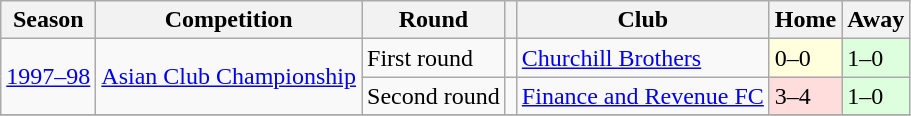<table class="wikitable">
<tr>
<th>Season</th>
<th>Competition</th>
<th>Round</th>
<th></th>
<th>Club</th>
<th>Home</th>
<th>Away</th>
</tr>
<tr>
<td rowspan="2"><a href='#'>1997–98</a></td>
<td rowspan="2"><a href='#'>Asian Club Championship</a></td>
<td rowspan="1">First round</td>
<td></td>
<td><a href='#'>Churchill Brothers</a></td>
<td style="background:#ffd;">0–0</td>
<td style="background:#dfd;">1–0</td>
</tr>
<tr>
<td rowspan="1">Second round</td>
<td></td>
<td><a href='#'>Finance and Revenue FC</a></td>
<td style="background:#fdd;">3–4</td>
<td style="background:#dfd;">1–0</td>
</tr>
<tr>
</tr>
</table>
